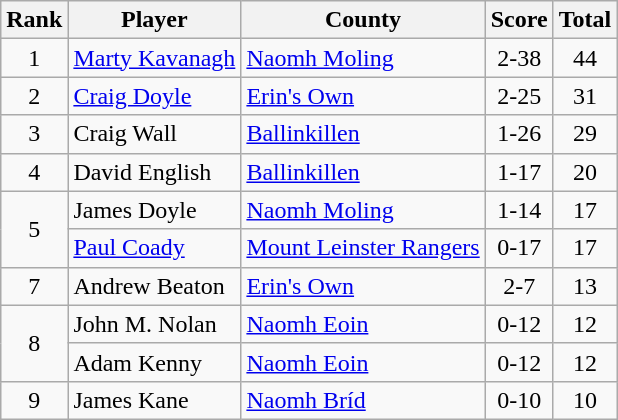<table class="wikitable">
<tr>
<th>Rank</th>
<th>Player</th>
<th>County</th>
<th>Score</th>
<th>Total</th>
</tr>
<tr>
<td rowspan=1 align=center>1</td>
<td><a href='#'>Marty Kavanagh</a></td>
<td><a href='#'>Naomh Moling</a></td>
<td align=center>2-38</td>
<td align=center>44</td>
</tr>
<tr>
<td rowspan=1 align=center>2</td>
<td><a href='#'>Craig Doyle</a></td>
<td><a href='#'>Erin's Own</a></td>
<td align=center>2-25</td>
<td align=center>31</td>
</tr>
<tr>
<td rowspan=1 align=center>3</td>
<td>Craig Wall</td>
<td><a href='#'>Ballinkillen</a></td>
<td align=center>1-26</td>
<td align=center>29</td>
</tr>
<tr>
<td rowspan=1 align=center>4</td>
<td>David English</td>
<td><a href='#'>Ballinkillen</a></td>
<td align=center>1-17</td>
<td align=center>20</td>
</tr>
<tr>
<td rowspan=2 align=center>5</td>
<td>James Doyle</td>
<td><a href='#'>Naomh Moling</a></td>
<td align=center>1-14</td>
<td align=center>17</td>
</tr>
<tr>
<td><a href='#'>Paul Coady</a></td>
<td><a href='#'>Mount Leinster Rangers</a></td>
<td align=center>0-17</td>
<td align=center>17</td>
</tr>
<tr>
<td rowspan=1 align=center>7</td>
<td>Andrew Beaton</td>
<td><a href='#'>Erin's Own</a></td>
<td align=center>2-7</td>
<td align=center>13</td>
</tr>
<tr>
<td rowspan=2 align=center>8</td>
<td>John M. Nolan</td>
<td><a href='#'>Naomh Eoin</a></td>
<td align=center>0-12</td>
<td align=center>12</td>
</tr>
<tr>
<td>Adam Kenny</td>
<td><a href='#'>Naomh Eoin</a></td>
<td align=center>0-12</td>
<td align=center>12</td>
</tr>
<tr>
<td rowspan=1 align=center>9</td>
<td>James Kane</td>
<td><a href='#'>Naomh Bríd</a></td>
<td align=center>0-10</td>
<td align=center>10</td>
</tr>
</table>
